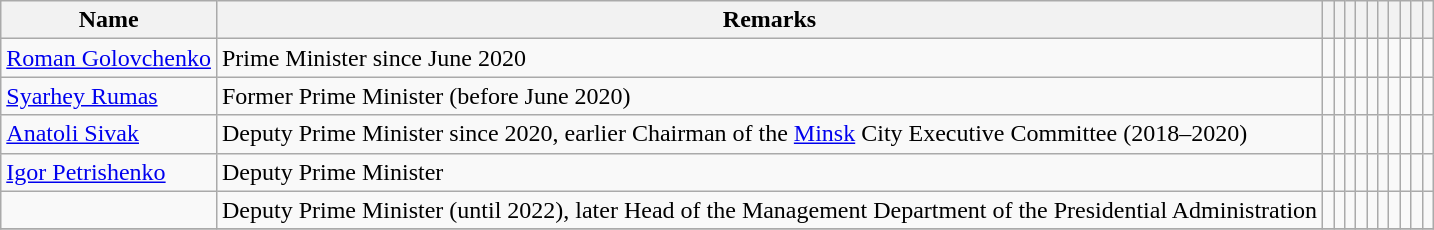<table class="wikitable sortable" style="margin: auto">
<tr>
<th>Name</th>
<th>Remarks</th>
<th></th>
<th></th>
<th></th>
<th></th>
<th></th>
<th></th>
<th></th>
<th></th>
<th></th>
<th></th>
</tr>
<tr>
<td><a href='#'>Roman Golovchenko</a></td>
<td>Prime Minister since June 2020</td>
<td></td>
<td></td>
<td></td>
<td></td>
<td></td>
<td style="text-align:center;"></td>
<td></td>
<td></td>
<td></td>
</tr>
<tr>
<td><a href='#'>Syarhey Rumas</a></td>
<td>Former Prime Minister (before June 2020)</td>
<td></td>
<td></td>
<td></td>
<td></td>
<td></td>
<td></td>
<td></td>
<td></td>
<td></td>
<td style="text-align:center;"></td>
</tr>
<tr>
<td><a href='#'>Anatoli Sivak</a></td>
<td>Deputy Prime Minister since 2020, earlier Chairman of the <a href='#'>Minsk</a> City Executive Committee (2018–2020)</td>
<td style="text-align:center;"></td>
<td style="text-align:center;"></td>
<td style="text-align:center;"></td>
<td style="text-align:center;"></td>
<td style="text-align:center;"></td>
<td></td>
<td></td>
<td style="text-align:center;"></td>
<td style="text-align:center;"></td>
<td></td>
</tr>
<tr>
<td><a href='#'>Igor Petrishenko</a></td>
<td>Deputy Prime Minister</td>
<td></td>
<td></td>
<td></td>
<td></td>
<td></td>
<td style="text-align:center;"></td>
<td></td>
<td></td>
<td></td>
<td></td>
</tr>
<tr>
<td></td>
<td>Deputy Prime Minister (until 2022), later Head of the Management Department of the Presidential Administration</td>
<td></td>
<td></td>
<td></td>
<td></td>
<td></td>
<td style="text-align:center;"></td>
<td></td>
<td></td>
<td></td>
<td></td>
</tr>
<tr>
</tr>
</table>
